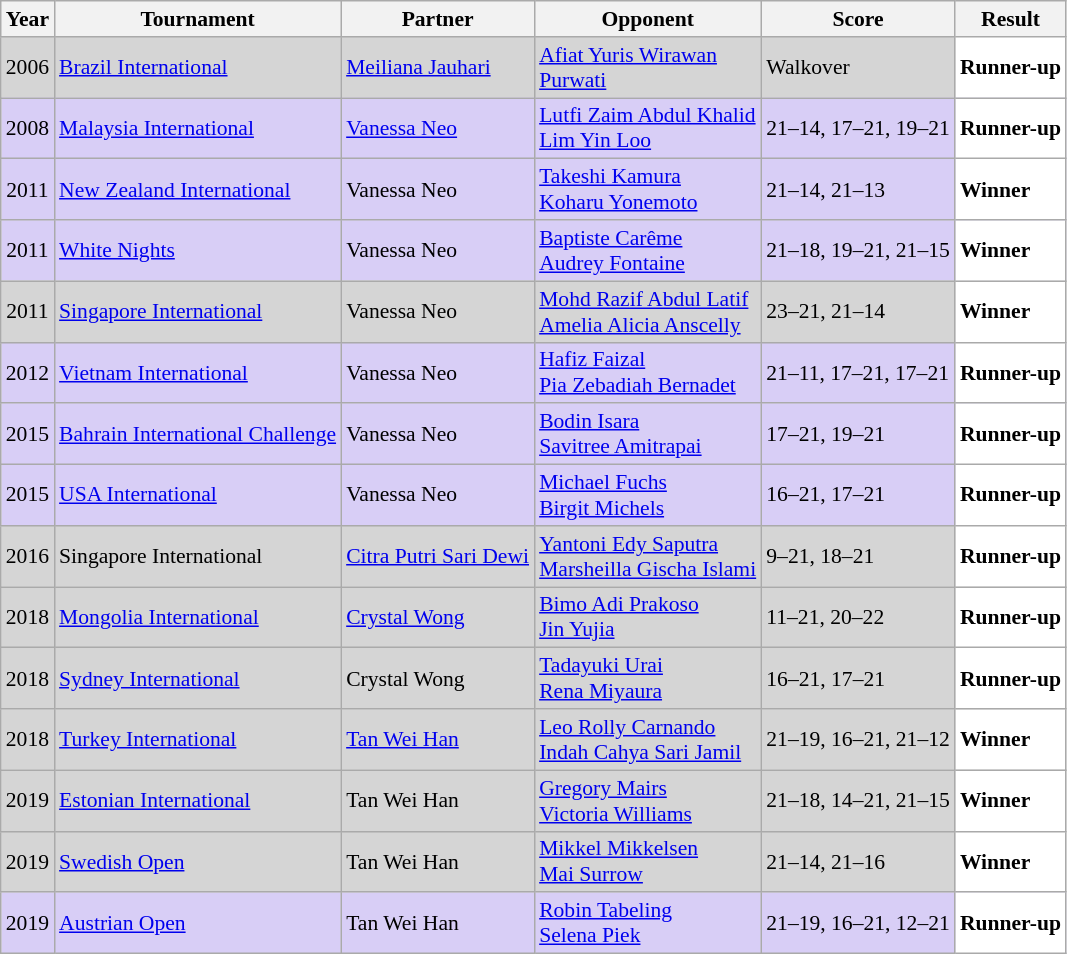<table class="sortable wikitable" style="font-size: 90%;">
<tr>
<th>Year</th>
<th>Tournament</th>
<th>Partner</th>
<th>Opponent</th>
<th>Score</th>
<th>Result</th>
</tr>
<tr style="background:#D5D5D5">
<td align="center">2006</td>
<td align="left"><a href='#'>Brazil International</a></td>
<td align="left"> <a href='#'>Meiliana Jauhari</a></td>
<td align="left"> <a href='#'>Afiat Yuris Wirawan</a> <br>  <a href='#'>Purwati</a></td>
<td align="left">Walkover</td>
<td style="text-align:left; background:white"> <strong>Runner-up</strong></td>
</tr>
<tr style="background:#D8CEF6">
<td align="center">2008</td>
<td align="left"><a href='#'>Malaysia International</a></td>
<td align="left"> <a href='#'>Vanessa Neo</a></td>
<td align="left"> <a href='#'>Lutfi Zaim Abdul Khalid</a> <br>  <a href='#'>Lim Yin Loo</a></td>
<td align="left">21–14, 17–21, 19–21</td>
<td style="text-align:left; background:white"> <strong>Runner-up</strong></td>
</tr>
<tr style="background:#D8CEF6">
<td align="center">2011</td>
<td align="left"><a href='#'>New Zealand International</a></td>
<td align="left"> Vanessa Neo</td>
<td align="left"> <a href='#'>Takeshi Kamura</a> <br>  <a href='#'>Koharu Yonemoto</a></td>
<td align="left">21–14, 21–13</td>
<td style="text-align:left; background:white"> <strong>Winner</strong></td>
</tr>
<tr style="background:#D8CEF6">
<td align="center">2011</td>
<td align="left"><a href='#'>White Nights</a></td>
<td align="left"> Vanessa Neo</td>
<td align="left"> <a href='#'>Baptiste Carême</a> <br>  <a href='#'>Audrey Fontaine</a></td>
<td align="left">21–18, 19–21, 21–15</td>
<td style="text-align:left; background:white"> <strong>Winner</strong></td>
</tr>
<tr style="background:#D5D5D5">
<td align="center">2011</td>
<td align="left"><a href='#'>Singapore International</a></td>
<td align="left"> Vanessa Neo</td>
<td align="left"> <a href='#'>Mohd Razif Abdul Latif</a> <br>  <a href='#'>Amelia Alicia Anscelly</a></td>
<td align="left">23–21, 21–14</td>
<td style="text-align:left; background:white"> <strong>Winner</strong></td>
</tr>
<tr style="background:#D8CEF6">
<td align="center">2012</td>
<td align="left"><a href='#'>Vietnam International</a></td>
<td align="left"> Vanessa Neo</td>
<td align="left"> <a href='#'>Hafiz Faizal</a> <br>  <a href='#'>Pia Zebadiah Bernadet</a></td>
<td align="left">21–11, 17–21, 17–21</td>
<td style="text-align:left; background:white"> <strong>Runner-up</strong></td>
</tr>
<tr style="background:#D8CEF6">
<td align="center">2015</td>
<td align="left"><a href='#'>Bahrain International Challenge</a></td>
<td align="left"> Vanessa Neo</td>
<td align="left"> <a href='#'>Bodin Isara</a> <br>  <a href='#'>Savitree Amitrapai</a></td>
<td align="left">17–21, 19–21</td>
<td style="text-align:left; background:white"> <strong>Runner-up</strong></td>
</tr>
<tr style="background:#D8CEF6">
<td align="center">2015</td>
<td align="left"><a href='#'>USA International</a></td>
<td align="left"> Vanessa Neo</td>
<td align="left"> <a href='#'>Michael Fuchs</a> <br>  <a href='#'>Birgit Michels</a></td>
<td align="left">16–21, 17–21</td>
<td style="text-align:left; background:white"> <strong>Runner-up</strong></td>
</tr>
<tr style="background:#D5D5D5">
<td align="center">2016</td>
<td align="left">Singapore International</td>
<td align="left"> <a href='#'>Citra Putri Sari Dewi</a></td>
<td align="left"> <a href='#'>Yantoni Edy Saputra</a> <br>  <a href='#'>Marsheilla Gischa Islami</a></td>
<td align="left">9–21, 18–21</td>
<td style="text-align:left; background:white"> <strong>Runner-up</strong></td>
</tr>
<tr style="background:#D5D5D5">
<td align="center">2018</td>
<td align="left"><a href='#'>Mongolia International</a></td>
<td align="left"> <a href='#'>Crystal Wong</a></td>
<td align="left"> <a href='#'>Bimo Adi Prakoso</a> <br>  <a href='#'>Jin Yujia</a></td>
<td align="left">11–21, 20–22</td>
<td style="text-align:left; background:white"> <strong>Runner-up</strong></td>
</tr>
<tr style="background:#D5D5D5">
<td align="center">2018</td>
<td align="left"><a href='#'>Sydney International</a></td>
<td align="left"> Crystal Wong</td>
<td align="left"> <a href='#'>Tadayuki Urai</a> <br>  <a href='#'>Rena Miyaura</a></td>
<td align="left">16–21, 17–21</td>
<td style="text-align:left; background:white"> <strong>Runner-up</strong></td>
</tr>
<tr style="background:#D5D5D5">
<td align="center">2018</td>
<td align="left"><a href='#'>Turkey International</a></td>
<td align="left"> <a href='#'>Tan Wei Han</a></td>
<td align="left"> <a href='#'>Leo Rolly Carnando</a> <br>  <a href='#'>Indah Cahya Sari Jamil</a></td>
<td align="left">21–19, 16–21, 21–12</td>
<td style="text-align:left; background:white"> <strong>Winner</strong></td>
</tr>
<tr style="background:#D5D5D5">
<td align="center">2019</td>
<td align="left"><a href='#'>Estonian International</a></td>
<td align="left"> Tan Wei Han</td>
<td align="left"> <a href='#'>Gregory Mairs</a> <br>  <a href='#'>Victoria Williams</a></td>
<td align="left">21–18, 14–21, 21–15</td>
<td style="text-align:left; background:white"> <strong>Winner</strong></td>
</tr>
<tr style="background:#D5D5D5">
<td align="center">2019</td>
<td align="left"><a href='#'>Swedish Open</a></td>
<td align="left"> Tan Wei Han</td>
<td align="left"> <a href='#'>Mikkel Mikkelsen</a> <br>  <a href='#'>Mai Surrow</a></td>
<td align="left">21–14, 21–16</td>
<td style="text-align:left; background:white"> <strong>Winner</strong></td>
</tr>
<tr style="background:#D8CEF6">
<td align="center">2019</td>
<td align="left"><a href='#'>Austrian Open</a></td>
<td align="left"> Tan Wei Han</td>
<td align="left"> <a href='#'>Robin Tabeling</a><br> <a href='#'>Selena Piek</a></td>
<td align="left">21–19, 16–21, 12–21</td>
<td style="text-align:left; background:white"> <strong>Runner-up</strong></td>
</tr>
</table>
